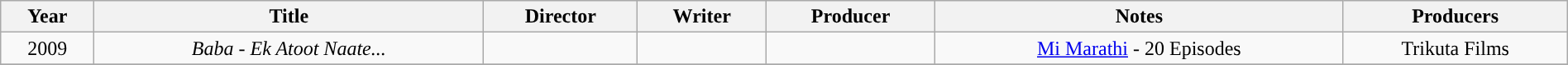<table class="wikitable sortable" style="width: 100%; text-align: center;">
<tr>
<th scope="col">Year</th>
<th scope="col">Title</th>
<th scope="col">Director</th>
<th scope="col">Writer</th>
<th scope="col">Producer</th>
<th scope="col" class="unsortable">Notes</th>
<th scope="col">Producers</th>
</tr>
<tr>
<td>2009</td>
<td style="text-align: center;"><em>Baba - Ek Atoot Naate...</em></td>
<td></td>
<td></td>
<td></td>
<td style="text-align: center;"><a href='#'>Mi Marathi</a> - 20 Episodes</td>
<td>Trikuta Films</td>
</tr>
<tr>
</tr>
</table>
